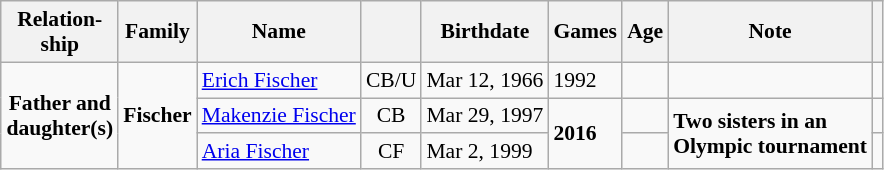<table class="wikitable sortable" style="text-align: left; font-size: 90%; margin-left: 1em;">
<tr>
<th>Relation-<br>ship</th>
<th>Family</th>
<th>Name</th>
<th></th>
<th>Birthdate</th>
<th>Games</th>
<th>Age</th>
<th>Note</th>
<th></th>
</tr>
<tr>
<td rowspan="3" style="text-align: center;"><strong>Father and<br>daughter(s)</strong></td>
<td rowspan="3"><strong>Fischer</strong></td>
<td data-sort-value="Fischer, Erich"><a href='#'>Erich Fischer</a></td>
<td style="text-align: center;">CB/U</td>
<td>Mar 12, 1966</td>
<td>1992</td>
<td></td>
<td></td>
<td></td>
</tr>
<tr>
<td data-sort-value="Fischer, Makenzie"><a href='#'>Makenzie Fischer</a></td>
<td style="text-align: center;">CB</td>
<td>Mar 29, 1997</td>
<td rowspan="2"><strong>2016 </strong></td>
<td></td>
<td rowspan="2"><strong>Two sisters in an<br>Olympic tournament</strong></td>
<td></td>
</tr>
<tr>
<td data-sort-value="Fischer, Aria"><a href='#'>Aria Fischer</a></td>
<td style="text-align: center;">CF</td>
<td>Mar 2, 1999</td>
<td></td>
<td></td>
</tr>
</table>
